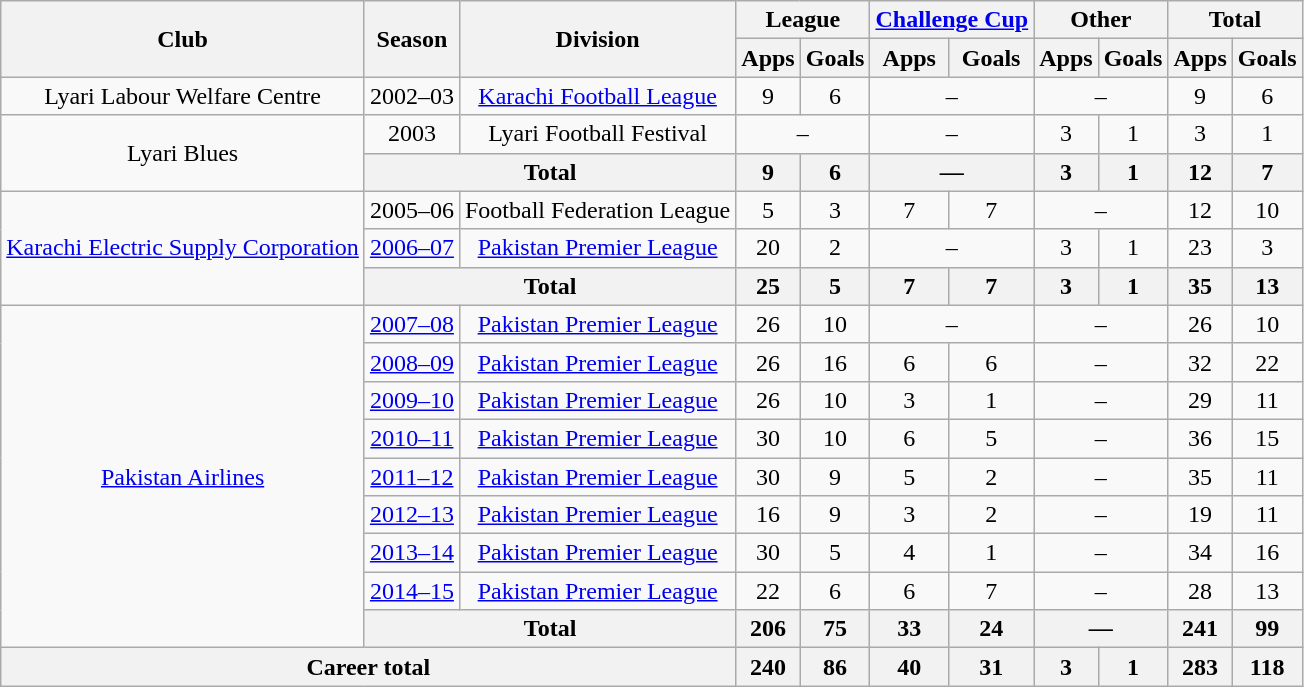<table class="wikitable" style="text-align: center;">
<tr>
<th rowspan="2">Club</th>
<th rowspan="2">Season</th>
<th rowspan="2">Division</th>
<th colspan="2">League</th>
<th colspan="2"><a href='#'>Challenge Cup</a></th>
<th colspan="2">Other</th>
<th colspan="2">Total</th>
</tr>
<tr>
<th>Apps</th>
<th>Goals</th>
<th>Apps</th>
<th>Goals</th>
<th>Apps</th>
<th>Goals</th>
<th>Apps</th>
<th>Goals</th>
</tr>
<tr>
<td>Lyari Labour Welfare Centre</td>
<td>2002–03</td>
<td><a href='#'>Karachi Football League</a></td>
<td>9</td>
<td>6</td>
<td colspan="2">–</td>
<td colspan="2">–</td>
<td>9</td>
<td>6</td>
</tr>
<tr>
<td rowspan="2">Lyari Blues</td>
<td>2003</td>
<td>Lyari Football Festival</td>
<td colspan="2">–</td>
<td colspan="2">–</td>
<td>3</td>
<td>1</td>
<td>3</td>
<td>1</td>
</tr>
<tr>
<th colspan="2">Total</th>
<th>9</th>
<th>6</th>
<th colspan="2">—</th>
<th>3</th>
<th>1</th>
<th>12</th>
<th>7</th>
</tr>
<tr>
<td rowspan="3"><a href='#'>Karachi Electric Supply Corporation</a></td>
<td>2005–06</td>
<td>Football Federation League</td>
<td>5</td>
<td>3</td>
<td>7</td>
<td>7</td>
<td colspan="2">–</td>
<td>12</td>
<td>10</td>
</tr>
<tr>
<td><a href='#'>2006–07</a></td>
<td><a href='#'>Pakistan Premier League</a></td>
<td>20</td>
<td>2</td>
<td colspan="2">–</td>
<td>3</td>
<td>1</td>
<td>23</td>
<td>3</td>
</tr>
<tr>
<th colspan="2">Total</th>
<th>25</th>
<th>5</th>
<th>7</th>
<th>7</th>
<th>3</th>
<th>1</th>
<th>35</th>
<th>13</th>
</tr>
<tr>
<td rowspan="9"><a href='#'>Pakistan Airlines</a></td>
<td><a href='#'>2007–08</a></td>
<td><a href='#'>Pakistan Premier League</a></td>
<td>26</td>
<td>10</td>
<td colspan="2">–</td>
<td colspan="2">–</td>
<td>26</td>
<td>10</td>
</tr>
<tr>
<td><a href='#'>2008–09</a></td>
<td><a href='#'>Pakistan Premier League</a></td>
<td>26</td>
<td>16</td>
<td>6</td>
<td>6</td>
<td colspan="2">–</td>
<td>32</td>
<td>22</td>
</tr>
<tr>
<td><a href='#'>2009–10</a></td>
<td><a href='#'>Pakistan Premier League</a></td>
<td>26</td>
<td>10</td>
<td>3</td>
<td>1</td>
<td colspan="2">–</td>
<td>29</td>
<td>11</td>
</tr>
<tr>
<td><a href='#'>2010–11</a></td>
<td><a href='#'>Pakistan Premier League</a></td>
<td>30</td>
<td>10</td>
<td>6</td>
<td>5</td>
<td colspan="2">–</td>
<td>36</td>
<td>15</td>
</tr>
<tr>
<td><a href='#'>2011–12</a></td>
<td><a href='#'>Pakistan Premier League</a></td>
<td>30</td>
<td>9</td>
<td>5</td>
<td>2</td>
<td colspan="2">–</td>
<td>35</td>
<td>11</td>
</tr>
<tr>
<td><a href='#'>2012–13</a></td>
<td><a href='#'>Pakistan Premier League</a></td>
<td>16</td>
<td>9</td>
<td>3</td>
<td>2</td>
<td colspan="2">–</td>
<td>19</td>
<td>11</td>
</tr>
<tr>
<td><a href='#'>2013–14</a></td>
<td><a href='#'>Pakistan Premier League</a></td>
<td>30</td>
<td>5</td>
<td>4</td>
<td>1</td>
<td colspan="2">–</td>
<td>34</td>
<td>16</td>
</tr>
<tr>
<td><a href='#'>2014–15</a></td>
<td><a href='#'>Pakistan Premier League</a></td>
<td>22</td>
<td>6</td>
<td>6</td>
<td>7</td>
<td colspan="2">–</td>
<td>28</td>
<td>13</td>
</tr>
<tr>
<th colspan="2">Total</th>
<th>206</th>
<th>75</th>
<th>33</th>
<th>24</th>
<th colspan="2">—</th>
<th>241</th>
<th>99</th>
</tr>
<tr>
<th colspan=3>Career total</th>
<th>240</th>
<th>86</th>
<th>40</th>
<th>31</th>
<th>3</th>
<th>1</th>
<th>283</th>
<th>118</th>
</tr>
</table>
